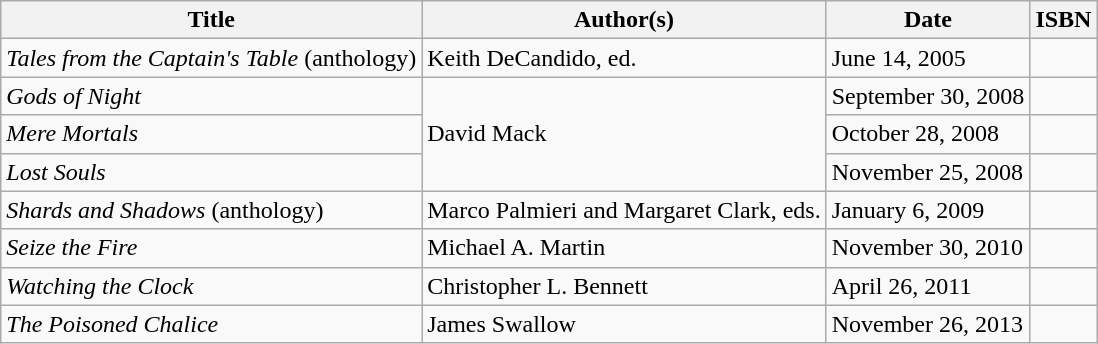<table class="wikitable">
<tr>
<th>Title</th>
<th>Author(s)</th>
<th>Date</th>
<th>ISBN</th>
</tr>
<tr>
<td><em>Tales from the Captain's Table</em> (anthology)</td>
<td>Keith DeCandido, ed.</td>
<td>June 14, 2005</td>
<td></td>
</tr>
<tr>
<td><em>Gods of Night</em></td>
<td rowspan="3">David Mack</td>
<td>September 30, 2008</td>
<td></td>
</tr>
<tr>
<td><em>Mere Mortals</em></td>
<td>October 28, 2008</td>
<td></td>
</tr>
<tr>
<td><em>Lost Souls</em></td>
<td>November 25, 2008</td>
<td></td>
</tr>
<tr>
<td><em>Shards and Shadows</em> (anthology)</td>
<td>Marco Palmieri and Margaret Clark, eds.</td>
<td>January 6, 2009</td>
<td></td>
</tr>
<tr>
<td><em>Seize the Fire</em></td>
<td>Michael A. Martin</td>
<td>November 30, 2010</td>
<td></td>
</tr>
<tr>
<td><em>Watching the Clock</em></td>
<td>Christopher L. Bennett</td>
<td>April 26, 2011</td>
<td></td>
</tr>
<tr>
<td><em>The Poisoned Chalice</em></td>
<td>James Swallow</td>
<td>November 26, 2013</td>
<td></td>
</tr>
</table>
